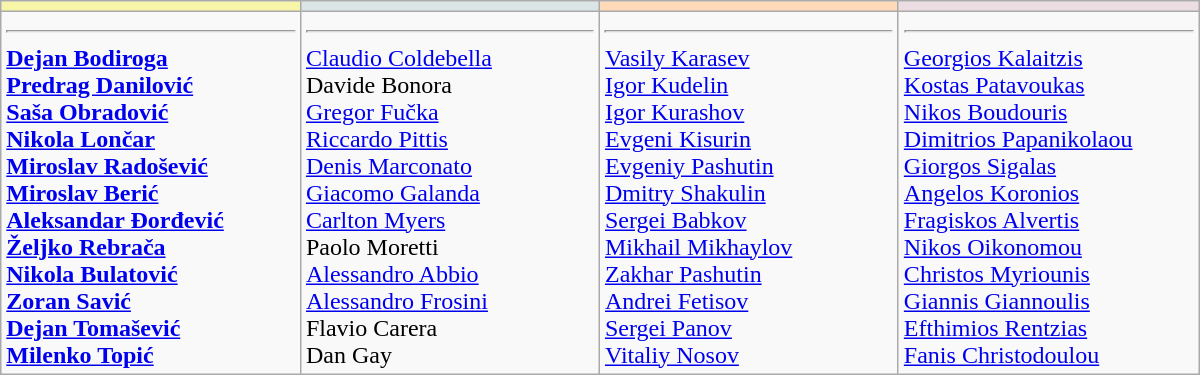<table border="1" cellpadding="2" width="800" class="wikitable">
<tr>
<td !align="center" width="200" bgcolor="#F7F6A8"></td>
<td !align="center" width="200" bgcolor="#DCE5E5"></td>
<td !align="center" width="200" bgcolor="#FFDAB9"></td>
<td !align="center" width="200" bgcolor="#EBDDE2"></td>
</tr>
<tr valign=top>
<td><strong> <hr> <a href='#'>Dejan Bodiroga</a> <br> <a href='#'>Predrag Danilović</a> <br> <a href='#'>Saša Obradović</a> <br> <a href='#'>Nikola Lončar</a> <br> <a href='#'>Miroslav Radošević</a> <br> <a href='#'>Miroslav Berić</a> <br> <a href='#'>Aleksandar Đorđević</a> <br> <a href='#'>Željko Rebrača</a> <br> <a href='#'>Nikola Bulatović</a> <br> <a href='#'>Zoran Savić</a> <br> <a href='#'>Dejan Tomašević</a> <br> <a href='#'>Milenko Topić</a></strong></td>
<td> <hr><a href='#'>Claudio Coldebella</a><br>Davide Bonora<br><a href='#'>Gregor Fučka</a><br><a href='#'>Riccardo Pittis</a><br><a href='#'>Denis Marconato</a><br><a href='#'>Giacomo Galanda</a><br><a href='#'>Carlton Myers</a><br>Paolo Moretti<br><a href='#'>Alessandro Abbio</a><br><a href='#'>Alessandro Frosini</a><br>Flavio Carera<br>Dan Gay</td>
<td> <hr> <a href='#'>Vasily Karasev</a> <br> <a href='#'>Igor Kudelin</a> <br> <a href='#'>Igor Kurashov</a> <br> <a href='#'>Evgeni Kisurin</a> <br> <a href='#'>Evgeniy Pashutin</a> <br> <a href='#'>Dmitry Shakulin</a> <br> <a href='#'>Sergei Babkov</a> <br> <a href='#'>Mikhail Mikhaylov</a> <br> <a href='#'>Zakhar Pashutin</a> <br> <a href='#'>Andrei Fetisov</a> <br> <a href='#'>Sergei Panov</a> <br> <a href='#'>Vitaliy Nosov</a></td>
<td> <hr> <a href='#'>Georgios Kalaitzis</a> <br> <a href='#'>Kostas Patavoukas</a> <br> <a href='#'>Nikos Boudouris</a> <br> <a href='#'>Dimitrios Papanikolaou</a> <br> <a href='#'>Giorgos Sigalas</a> <br> <a href='#'>Angelos Koronios</a> <br> <a href='#'>Fragiskos Alvertis</a> <br> <a href='#'>Nikos Oikonomou</a> <br> <a href='#'>Christos Myriounis</a> <br> <a href='#'>Giannis Giannoulis</a> <br> <a href='#'>Efthimios Rentzias</a> <br> <a href='#'>Fanis Christodoulou</a></td>
</tr>
</table>
